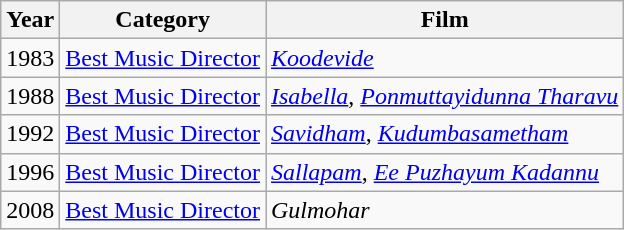<table class= "wikitable sortable">
<tr>
<th>Year</th>
<th>Category</th>
<th>Film</th>
</tr>
<tr>
<td>1983</td>
<td><a href='#'>Best Music Director</a></td>
<td><em><a href='#'>Koodevide</a></em></td>
</tr>
<tr>
<td>1988</td>
<td><a href='#'>Best Music Director</a></td>
<td><em><a href='#'>Isabella</a></em>, <em><a href='#'>Ponmuttayidunna Tharavu</a></em></td>
</tr>
<tr>
<td>1992</td>
<td><a href='#'>Best Music Director</a></td>
<td><em><a href='#'>Savidham</a></em>, <em><a href='#'>Kudumbasametham</a></em></td>
</tr>
<tr>
<td>1996</td>
<td><a href='#'>Best Music Director</a></td>
<td><em><a href='#'>Sallapam</a></em>, <em><a href='#'>Ee Puzhayum Kadannu</a></em></td>
</tr>
<tr>
<td>2008</td>
<td><a href='#'>Best Music Director</a></td>
<td><em>Gulmohar</em></td>
</tr>
</table>
